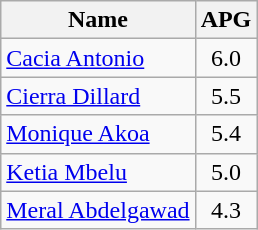<table class=wikitable>
<tr>
<th>Name</th>
<th>APG</th>
</tr>
<tr>
<td> <a href='#'>Cacia Antonio</a></td>
<td align=center>6.0</td>
</tr>
<tr>
<td> <a href='#'>Cierra Dillard</a></td>
<td align=center>5.5</td>
</tr>
<tr>
<td> <a href='#'>Monique Akoa</a></td>
<td align=center>5.4</td>
</tr>
<tr>
<td> <a href='#'>Ketia Mbelu</a></td>
<td align=center>5.0</td>
</tr>
<tr>
<td> <a href='#'>Meral Abdelgawad</a></td>
<td align=center>4.3</td>
</tr>
</table>
